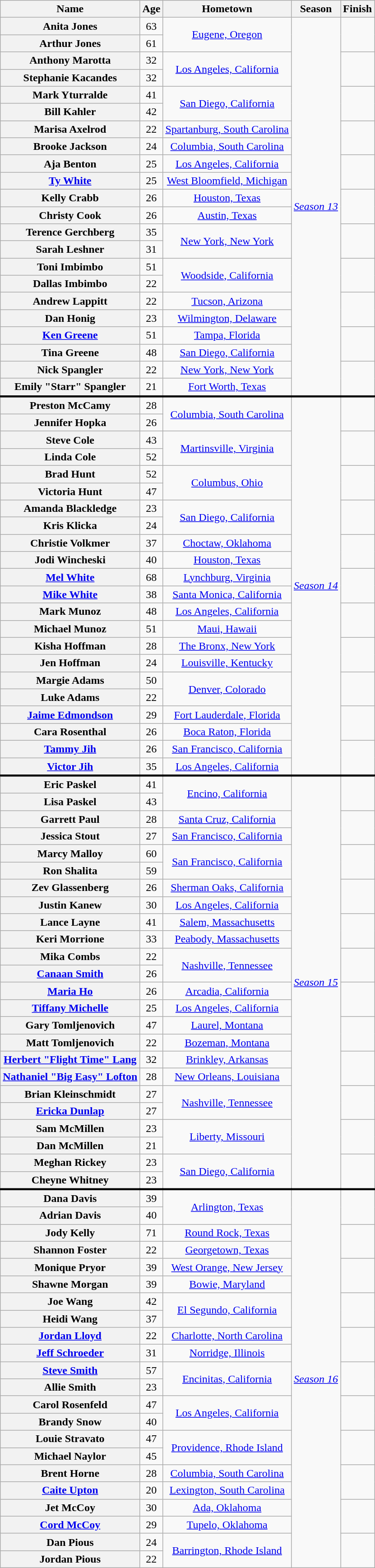<table class="wikitable sortable" style="text-align:center;">
<tr>
<th scope="col">Name</th>
<th scope="col">Age</th>
<th scope="col" class=unsortable>Hometown</th>
<th scope="col" class=unsortable>Season</th>
<th scope="col">Finish</th>
</tr>
<tr>
<th scope="row">Anita Jones</th>
<td>63</td>
<td rowspan="2"><a href='#'>Eugene, Oregon</a></td>
<td rowspan="22"><a href='#'><em>Season 13</em></a></td>
<td rowspan="2"></td>
</tr>
<tr>
<th scope="row">Arthur Jones</th>
<td>61</td>
</tr>
<tr>
<th scope="row">Anthony Marotta</th>
<td>32</td>
<td rowspan="2"><a href='#'>Los Angeles, California</a></td>
<td rowspan="2"></td>
</tr>
<tr>
<th scope="row">Stephanie Kacandes</th>
<td>32</td>
</tr>
<tr>
<th scope="row">Mark Yturralde</th>
<td>41</td>
<td rowspan="2"><a href='#'>San Diego, California</a></td>
<td rowspan="2"></td>
</tr>
<tr>
<th scope="row">Bill Kahler</th>
<td>42</td>
</tr>
<tr>
<th scope="row">Marisa Axelrod</th>
<td>22</td>
<td><a href='#'>Spartanburg, South Carolina</a></td>
<td rowspan="2"></td>
</tr>
<tr>
<th scope="row">Brooke Jackson</th>
<td>24</td>
<td><a href='#'>Columbia, South Carolina</a></td>
</tr>
<tr>
<th scope="row">Aja Benton</th>
<td>25</td>
<td><a href='#'>Los Angeles, California</a></td>
<td rowspan="2"></td>
</tr>
<tr>
<th scope="row"><a href='#'>Ty White</a></th>
<td>25</td>
<td><a href='#'>West Bloomfield, Michigan</a></td>
</tr>
<tr>
<th scope="row">Kelly Crabb</th>
<td>26</td>
<td><a href='#'>Houston, Texas</a></td>
<td rowspan="2"></td>
</tr>
<tr>
<th scope="row">Christy Cook</th>
<td>26</td>
<td><a href='#'>Austin, Texas</a></td>
</tr>
<tr>
<th scope="row">Terence Gerchberg</th>
<td>35</td>
<td rowspan="2"><a href='#'>New York, New York</a></td>
<td rowspan="2"></td>
</tr>
<tr>
<th scope="row">Sarah Leshner</th>
<td>31</td>
</tr>
<tr>
<th scope="row">Toni Imbimbo</th>
<td>51</td>
<td rowspan="2"><a href='#'>Woodside, California</a></td>
<td rowspan="2"></td>
</tr>
<tr>
<th scope="row">Dallas Imbimbo</th>
<td>22</td>
</tr>
<tr>
<th scope="row">Andrew Lappitt</th>
<td>22</td>
<td><a href='#'>Tucson, Arizona</a></td>
<td rowspan="2"></td>
</tr>
<tr>
<th scope="row">Dan Honig</th>
<td>23</td>
<td><a href='#'>Wilmington, Delaware</a></td>
</tr>
<tr>
<th scope="row"><a href='#'>Ken Greene</a></th>
<td>51</td>
<td><a href='#'>Tampa, Florida</a></td>
<td rowspan="2"></td>
</tr>
<tr>
<th scope="row">Tina Greene</th>
<td>48</td>
<td><a href='#'>San Diego, California</a></td>
</tr>
<tr>
<th scope="row">Nick Spangler</th>
<td>22</td>
<td><a href='#'>New York, New York</a></td>
<td rowspan="2"></td>
</tr>
<tr>
<th scope="row">Emily "Starr" Spangler</th>
<td>21</td>
<td><a href='#'>Fort Worth, Texas</a></td>
</tr>
<tr style="border-top:3px solid">
<th scope="row">Preston McCamy</th>
<td>28</td>
<td rowspan="2"><a href='#'>Columbia, South Carolina</a></td>
<td rowspan="22"><a href='#'><em>Season 14</em></a></td>
<td rowspan="2"></td>
</tr>
<tr>
<th scope="row">Jennifer Hopka</th>
<td>26</td>
</tr>
<tr>
<th scope="row">Steve Cole</th>
<td>43</td>
<td rowspan="2"><a href='#'>Martinsville, Virginia</a></td>
<td rowspan="2"></td>
</tr>
<tr>
<th scope="row">Linda Cole</th>
<td>52</td>
</tr>
<tr>
<th scope="row">Brad Hunt</th>
<td>52</td>
<td rowspan="2"><a href='#'>Columbus, Ohio</a></td>
<td rowspan="2"></td>
</tr>
<tr>
<th scope="row">Victoria Hunt</th>
<td>47</td>
</tr>
<tr>
<th scope="row">Amanda Blackledge</th>
<td>23</td>
<td rowspan="2"><a href='#'>San Diego, California</a></td>
<td rowspan="2"></td>
</tr>
<tr>
<th scope="row">Kris Klicka</th>
<td>24</td>
</tr>
<tr>
<th scope="row">Christie Volkmer</th>
<td>37</td>
<td><a href='#'>Choctaw, Oklahoma</a></td>
<td rowspan="2"></td>
</tr>
<tr>
<th scope="row">Jodi Wincheski</th>
<td>40</td>
<td><a href='#'>Houston, Texas</a></td>
</tr>
<tr>
<th scope="row"><a href='#'>Mel White</a></th>
<td>68</td>
<td><a href='#'>Lynchburg, Virginia</a></td>
<td rowspan="2"></td>
</tr>
<tr>
<th scope="row"><a href='#'>Mike White</a></th>
<td>38</td>
<td><a href='#'>Santa Monica, California</a></td>
</tr>
<tr>
<th scope="row">Mark Munoz</th>
<td>48</td>
<td><a href='#'>Los Angeles, California</a></td>
<td rowspan="2"></td>
</tr>
<tr>
<th scope="row">Michael Munoz</th>
<td>51</td>
<td><a href='#'>Maui, Hawaii</a></td>
</tr>
<tr>
<th scope="row">Kisha Hoffman</th>
<td>28</td>
<td><a href='#'>The Bronx, New York</a></td>
<td rowspan="2"></td>
</tr>
<tr>
<th scope="row">Jen Hoffman</th>
<td>24</td>
<td><a href='#'>Louisville, Kentucky</a></td>
</tr>
<tr>
<th scope="row">Margie Adams</th>
<td>50</td>
<td rowspan="2"><a href='#'>Denver, Colorado</a></td>
<td rowspan="2"></td>
</tr>
<tr>
<th scope="row">Luke Adams</th>
<td>22</td>
</tr>
<tr>
<th scope="row"><a href='#'>Jaime Edmondson</a></th>
<td>29</td>
<td><a href='#'>Fort Lauderdale, Florida</a></td>
<td rowspan="2"></td>
</tr>
<tr>
<th scope="row">Cara Rosenthal</th>
<td>26</td>
<td><a href='#'>Boca Raton, Florida</a></td>
</tr>
<tr>
<th scope="row"><a href='#'>Tammy Jih</a></th>
<td>26</td>
<td><a href='#'>San Francisco, California</a></td>
<td rowspan="2"></td>
</tr>
<tr>
<th scope="row"><a href='#'>Victor Jih</a></th>
<td>35</td>
<td><a href='#'>Los Angeles, California</a></td>
</tr>
<tr style="border-top:3px solid">
<th scope="row">Eric Paskel</th>
<td>41</td>
<td rowspan="2"><a href='#'>Encino, California</a></td>
<td rowspan="24"><a href='#'><em>Season 15</em></a></td>
<td rowspan="2"></td>
</tr>
<tr>
<th scope="row">Lisa Paskel</th>
<td>43</td>
</tr>
<tr>
<th scope="row">Garrett Paul</th>
<td>28</td>
<td><a href='#'>Santa Cruz, California</a></td>
<td rowspan="2"></td>
</tr>
<tr>
<th scope="row">Jessica Stout</th>
<td>27</td>
<td><a href='#'>San Francisco, California</a></td>
</tr>
<tr>
<th scope="row">Marcy Malloy</th>
<td>60</td>
<td rowspan="2"><a href='#'>San Francisco, California</a></td>
<td rowspan="2"></td>
</tr>
<tr>
<th scope="row">Ron Shalita</th>
<td>59</td>
</tr>
<tr>
<th scope="row">Zev Glassenberg</th>
<td>26</td>
<td><a href='#'>Sherman Oaks, California</a></td>
<td rowspan="2"></td>
</tr>
<tr>
<th scope="row">Justin Kanew</th>
<td>30</td>
<td><a href='#'>Los Angeles, California</a></td>
</tr>
<tr>
<th scope="row">Lance Layne</th>
<td>41</td>
<td><a href='#'>Salem, Massachusetts</a></td>
<td rowspan="2"></td>
</tr>
<tr>
<th scope="row">Keri Morrione</th>
<td>33</td>
<td><a href='#'>Peabody, Massachusetts</a></td>
</tr>
<tr>
<th scope="row">Mika Combs</th>
<td>22</td>
<td rowspan="2"><a href='#'>Nashville, Tennessee</a></td>
<td rowspan="2"></td>
</tr>
<tr>
<th scope="row"><a href='#'>Canaan Smith</a></th>
<td>26</td>
</tr>
<tr>
<th scope="row"><a href='#'>Maria Ho</a></th>
<td>26</td>
<td><a href='#'>Arcadia, California</a></td>
<td rowspan="2"></td>
</tr>
<tr>
<th scope="row"><a href='#'>Tiffany Michelle</a></th>
<td>25</td>
<td><a href='#'>Los Angeles, California</a></td>
</tr>
<tr>
<th scope="row">Gary Tomljenovich</th>
<td>47</td>
<td><a href='#'>Laurel, Montana</a></td>
<td rowspan="2"></td>
</tr>
<tr>
<th scope="row">Matt Tomljenovich</th>
<td>22</td>
<td><a href='#'>Bozeman, Montana</a></td>
</tr>
<tr>
<th scope="row"><a href='#'>Herbert "Flight Time" Lang</a></th>
<td>32</td>
<td><a href='#'>Brinkley, Arkansas</a></td>
<td rowspan="2"></td>
</tr>
<tr>
<th scope="row"><a href='#'>Nathaniel "Big Easy" Lofton</a></th>
<td>28</td>
<td><a href='#'>New Orleans, Louisiana</a></td>
</tr>
<tr>
<th scope="row">Brian Kleinschmidt</th>
<td>27</td>
<td rowspan="2"><a href='#'>Nashville, Tennessee</a></td>
<td rowspan="2"></td>
</tr>
<tr>
<th scope="row"><a href='#'>Ericka Dunlap</a></th>
<td>27</td>
</tr>
<tr>
<th scope="row">Sam McMillen</th>
<td>23</td>
<td rowspan="2"><a href='#'>Liberty, Missouri</a></td>
<td rowspan="2"></td>
</tr>
<tr>
<th scope="row">Dan McMillen</th>
<td>21</td>
</tr>
<tr>
<th scope="row">Meghan Rickey</th>
<td>23</td>
<td rowspan="2"><a href='#'>San Diego, California</a></td>
<td rowspan="2"></td>
</tr>
<tr>
<th scope="row">Cheyne Whitney</th>
<td>23</td>
</tr>
<tr style="border-top:3px solid">
<th scope="row">Dana Davis</th>
<td>39</td>
<td rowspan="2"><a href='#'>Arlington, Texas</a></td>
<td rowspan="22"><a href='#'><em>Season 16</em></a></td>
<td rowspan="2"></td>
</tr>
<tr>
<th scope="row">Adrian Davis</th>
<td>40</td>
</tr>
<tr>
<th scope="row">Jody Kelly</th>
<td>71</td>
<td><a href='#'>Round Rock, Texas</a></td>
<td rowspan="2"></td>
</tr>
<tr>
<th scope="row">Shannon Foster</th>
<td>22</td>
<td><a href='#'>Georgetown, Texas</a></td>
</tr>
<tr>
<th scope="row">Monique Pryor</th>
<td>39</td>
<td><a href='#'>West Orange, New Jersey</a></td>
<td rowspan="2"></td>
</tr>
<tr>
<th scope="row">Shawne Morgan</th>
<td>39</td>
<td><a href='#'>Bowie, Maryland</a></td>
</tr>
<tr>
<th scope="row">Joe Wang</th>
<td>42</td>
<td rowspan="2"><a href='#'>El Segundo, California</a></td>
<td rowspan="2"></td>
</tr>
<tr>
<th scope="row">Heidi Wang</th>
<td>37</td>
</tr>
<tr>
<th scope="row"><a href='#'>Jordan Lloyd</a></th>
<td>22</td>
<td><a href='#'>Charlotte, North Carolina</a></td>
<td rowspan="2"></td>
</tr>
<tr>
<th scope="row"><a href='#'>Jeff Schroeder</a></th>
<td>31</td>
<td><a href='#'>Norridge, Illinois</a></td>
</tr>
<tr>
<th scope="row"><a href='#'>Steve Smith</a></th>
<td>57</td>
<td rowspan="2"><a href='#'>Encinitas, California</a></td>
<td rowspan="2"></td>
</tr>
<tr>
<th scope="row">Allie Smith</th>
<td>23</td>
</tr>
<tr>
<th scope="row">Carol Rosenfeld</th>
<td>47</td>
<td rowspan="2"><a href='#'>Los Angeles, California</a></td>
<td rowspan="2"></td>
</tr>
<tr>
<th scope="row">Brandy Snow</th>
<td>40</td>
</tr>
<tr>
<th scope="row">Louie Stravato</th>
<td>47</td>
<td rowspan="2"><a href='#'>Providence, Rhode Island</a></td>
<td rowspan="2"></td>
</tr>
<tr>
<th scope="row">Michael Naylor</th>
<td>45</td>
</tr>
<tr>
<th scope="row">Brent Horne</th>
<td>28</td>
<td><a href='#'>Columbia, South Carolina</a></td>
<td rowspan="2"></td>
</tr>
<tr>
<th scope="row"><a href='#'>Caite Upton</a></th>
<td>20</td>
<td><a href='#'>Lexington, South Carolina</a></td>
</tr>
<tr>
<th scope="row">Jet McCoy</th>
<td>30</td>
<td><a href='#'>Ada, Oklahoma</a></td>
<td rowspan="2"></td>
</tr>
<tr>
<th scope="row"><a href='#'>Cord McCoy</a></th>
<td>29</td>
<td><a href='#'>Tupelo, Oklahoma</a></td>
</tr>
<tr>
<th scope="row">Dan Pious</th>
<td>24</td>
<td rowspan="2"><a href='#'>Barrington, Rhode Island</a></td>
<td rowspan="2"></td>
</tr>
<tr>
<th scope="row">Jordan Pious</th>
<td>22</td>
</tr>
</table>
